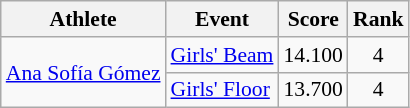<table class="wikitable" border="1" style="font-size:90%">
<tr>
<th>Athlete</th>
<th>Event</th>
<th>Score</th>
<th>Rank</th>
</tr>
<tr>
<td rowspan=2><a href='#'>Ana Sofía Gómez</a></td>
<td><a href='#'>Girls' Beam</a></td>
<td align=center>14.100</td>
<td align=center>4</td>
</tr>
<tr>
<td><a href='#'>Girls' Floor</a></td>
<td align=center>13.700</td>
<td align=center>4</td>
</tr>
</table>
